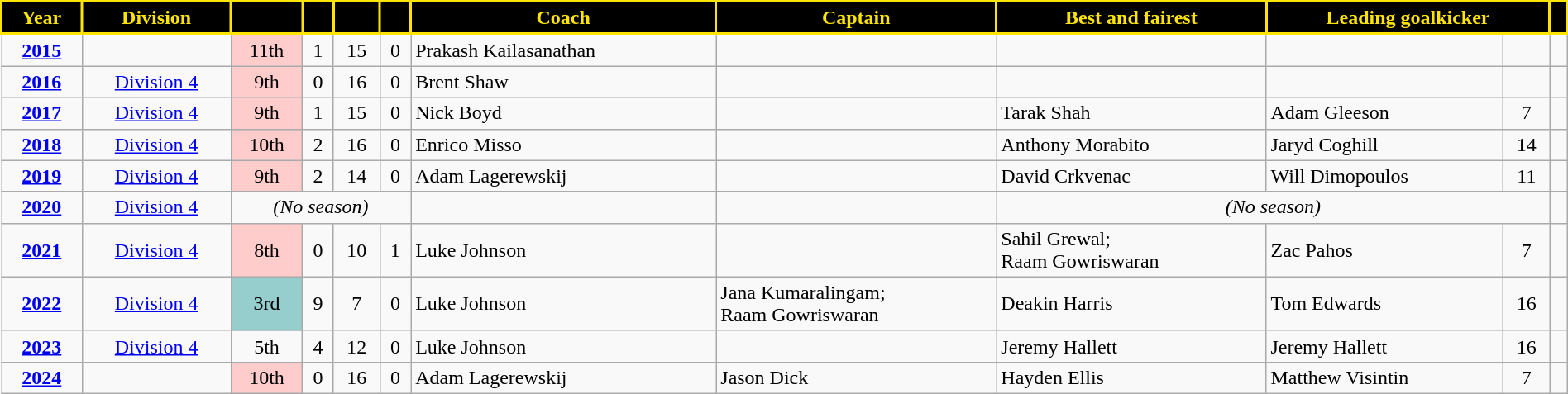<table class="wikitable"; style="width:100%;">
<tr>
<th style="background:#000000; color:#fde403; border:solid #fde403 2px">Year</th>
<th style="background:#000000; color:#fde403; border:solid #fde403 2px">Division</th>
<th style="background:#000000; color:#fde403; border:solid #fde403 2px"></th>
<th style="background:#000000; color:#fde403; border:solid #fde403 2px"></th>
<th style="background:#000000; color:#fde403; border:solid #fde403 2px"></th>
<th style="background:#000000; color:#fde403; border:solid #fde403 2px"></th>
<th style="background:#000000; color:#fde403; border:solid #fde403 2px">Coach</th>
<th style="background:#000000; color:#fde403; border:solid #fde403 2px">Captain</th>
<th style="background:#000000; color:#fde403; border:solid #fde403 2px">Best and fairest</th>
<th colspan=2; style="background:#000000; color:#fde403; border:solid #fde403 2px">Leading goalkicker</th>
<th style="background:#000000; color:#fde403; border:solid #fde403 2px"></th>
</tr>
<tr>
<td align="center"><strong><a href='#'>2015</a></strong></td>
<td align="center"></td>
<td style=background:#FFCCCC; align="center">11th</td>
<td align="center">1</td>
<td align="center">15</td>
<td align="center">0</td>
<td>Prakash Kailasanathan</td>
<td></td>
<td></td>
<td></td>
<td align="center"></td>
<td align="center"></td>
</tr>
<tr>
<td align="center"><strong><a href='#'>2016</a></strong></td>
<td align="center"><a href='#'>Division 4</a></td>
<td style=background:#FFCCCC; align="center">9th</td>
<td align="center">0</td>
<td align="center">16</td>
<td align="center">0</td>
<td>Brent Shaw</td>
<td></td>
<td></td>
<td></td>
<td align="center"></td>
<td align="center"></td>
</tr>
<tr>
<td align="center"><strong><a href='#'>2017</a></strong></td>
<td align="center"><a href='#'>Division 4</a></td>
<td style=background:#FFCCCC; align="center">9th</td>
<td align="center">1</td>
<td align="center">15</td>
<td align="center">0</td>
<td>Nick Boyd</td>
<td></td>
<td>Tarak Shah</td>
<td>Adam Gleeson</td>
<td align="center">7</td>
<td align="center"></td>
</tr>
<tr>
<td align="center"><strong><a href='#'>2018</a></strong></td>
<td align="center"><a href='#'>Division 4</a></td>
<td style=background:#FFCCCC; align="center">10th</td>
<td align="center">2</td>
<td align="center">16</td>
<td align="center">0</td>
<td>Enrico Misso</td>
<td></td>
<td>Anthony Morabito</td>
<td>Jaryd Coghill</td>
<td align="center">14</td>
<td align="center"></td>
</tr>
<tr>
<td align="center"><strong><a href='#'>2019</a></strong></td>
<td align="center"><a href='#'>Division 4</a></td>
<td style=background:#FFCCCC; align="center">9th</td>
<td align="center">2</td>
<td align="center">14</td>
<td align="center">0</td>
<td>Adam Lagerewskij</td>
<td></td>
<td>David Crkvenac</td>
<td>Will Dimopoulos</td>
<td align="center">11</td>
<td align="center"></td>
</tr>
<tr>
<td align="center"><strong><a href='#'>2020</a></strong></td>
<td align="center"><a href='#'>Division 4</a></td>
<td colspan="4"; align="center"><em>(No season)</em></td>
<td></td>
<td></td>
<td colspan="3"; align="center"><em>(No season)</em></td>
<td align="center"></td>
</tr>
<tr>
<td align="center"><strong><a href='#'>2021</a></strong></td>
<td align="center"><a href='#'>Division 4</a></td>
<td style=background:#FFCCCC; align="center">8th</td>
<td align="center">0</td>
<td align="center">10</td>
<td align="center">1</td>
<td>Luke Johnson</td>
<td></td>
<td>Sahil Grewal;<br>Raam Gowriswaran</td>
<td>Zac Pahos</td>
<td align="center">7</td>
<td align="center"></td>
</tr>
<tr>
<td align="center"><strong><a href='#'>2022</a></strong></td>
<td align="center"><a href='#'>Division 4</a></td>
<td style=background:#96CDCD; align="center">3rd</td>
<td align="center">9</td>
<td align="center">7</td>
<td align="center">0</td>
<td>Luke Johnson</td>
<td>Jana Kumaralingam;<br>Raam Gowriswaran</td>
<td>Deakin Harris</td>
<td>Tom Edwards</td>
<td align="center">16</td>
<td align="center"></td>
</tr>
<tr>
<td align="center"><strong><a href='#'>2023</a></strong></td>
<td align="center"><a href='#'>Division 4</a></td>
<td align="center">5th</td>
<td align="center">4</td>
<td align="center">12</td>
<td align="center">0</td>
<td>Luke Johnson</td>
<td></td>
<td>Jeremy Hallett</td>
<td>Jeremy Hallett</td>
<td align="center">16</td>
<td align="center"></td>
</tr>
<tr>
<td align="center"><strong><a href='#'>2024</a></strong></td>
<td align="center"></td>
<td style=background:#FFCCCC; align="center">10th</td>
<td align="center">0</td>
<td align="center">16</td>
<td align="center">0</td>
<td>Adam Lagerewskij</td>
<td>Jason Dick</td>
<td>Hayden Ellis</td>
<td>Matthew Visintin</td>
<td align="center">7</td>
<td align="center"></td>
</tr>
</table>
